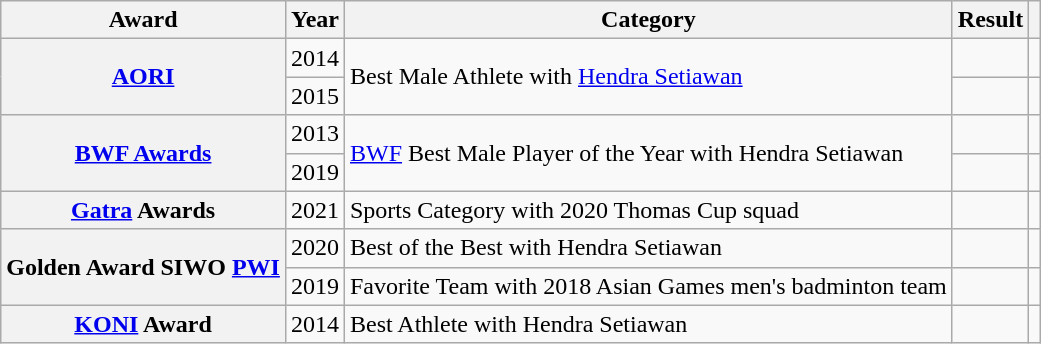<table class="wikitable plainrowheaders sortable">
<tr>
<th scope="col">Award</th>
<th scope="col">Year</th>
<th scope="col">Category</th>
<th scope="col">Result</th>
<th scope="col" class="unsortable"></th>
</tr>
<tr>
<th scope="row" rowspan="2"><a href='#'>AORI</a></th>
<td>2014</td>
<td rowspan="2">Best Male Athlete with <a href='#'>Hendra Setiawan</a></td>
<td></td>
<td></td>
</tr>
<tr>
<td>2015</td>
<td></td>
<td></td>
</tr>
<tr>
<th scope="row" rowspan="2"><a href='#'>BWF Awards</a></th>
<td>2013</td>
<td rowspan="2"><a href='#'>BWF</a> Best Male Player of the Year with Hendra Setiawan</td>
<td></td>
<td></td>
</tr>
<tr>
<td>2019</td>
<td></td>
<td></td>
</tr>
<tr>
<th scope="row"><a href='#'>Gatra</a> Awards</th>
<td>2021</td>
<td>Sports Category with 2020 Thomas Cup squad</td>
<td></td>
<td></td>
</tr>
<tr>
<th rowspan="2" scope="row">Golden Award SIWO <a href='#'>PWI</a></th>
<td>2020</td>
<td>Best of the Best with Hendra Setiawan</td>
<td></td>
<td></td>
</tr>
<tr>
<td>2019</td>
<td>Favorite Team with 2018 Asian Games men's badminton team</td>
<td></td>
<td></td>
</tr>
<tr>
<th scope="row"><a href='#'>KONI</a> Award</th>
<td>2014</td>
<td>Best Athlete with Hendra Setiawan</td>
<td></td>
<td></td>
</tr>
</table>
